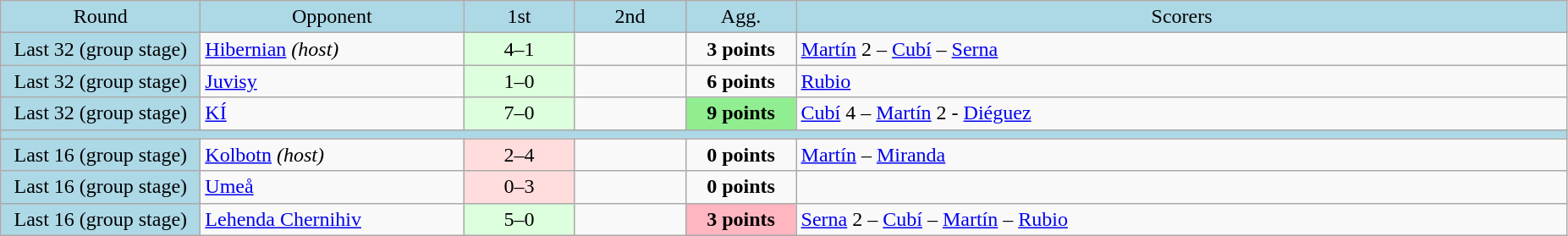<table class="wikitable" style="text-align:center">
<tr bgcolor=lightblue>
<td width=150px>Round</td>
<td width=200px>Opponent</td>
<td width=80px>1st</td>
<td width=80px>2nd</td>
<td width=80px>Agg.</td>
<td width=600px>Scorers</td>
</tr>
<tr>
<td bgcolor=lightblue>Last 32 (group stage)</td>
<td align=left> <a href='#'>Hibernian</a> <em>(host)</em></td>
<td bgcolor="#ddffdd">4–1</td>
<td></td>
<td><strong>3 points</strong></td>
<td align=left><a href='#'>Martín</a> 2 – <a href='#'>Cubí</a> – <a href='#'>Serna</a></td>
</tr>
<tr>
<td bgcolor=lightblue>Last 32 (group stage)</td>
<td align=left> <a href='#'>Juvisy</a></td>
<td bgcolor="#ddffdd">1–0</td>
<td></td>
<td><strong>6 points</strong></td>
<td align=left><a href='#'>Rubio</a></td>
</tr>
<tr>
<td bgcolor=lightblue>Last 32 (group stage)</td>
<td align=left> <a href='#'>KÍ</a></td>
<td bgcolor="#ddffdd">7–0</td>
<td></td>
<td bgcolor=lightgreen><strong>9 points</strong></td>
<td align=left><a href='#'>Cubí</a> 4 – <a href='#'>Martín</a> 2 - <a href='#'>Diéguez</a></td>
</tr>
<tr bgcolor=lightblue>
<td colspan=6></td>
</tr>
<tr>
<td bgcolor=lightblue>Last 16 (group stage)</td>
<td align=left> <a href='#'>Kolbotn</a> <em>(host)</em></td>
<td bgcolor="#ffdddd">2–4</td>
<td></td>
<td><strong>0 points</strong></td>
<td align=left><a href='#'>Martín</a> – <a href='#'>Miranda</a></td>
</tr>
<tr>
<td bgcolor=lightblue>Last 16 (group stage)</td>
<td align=left> <a href='#'>Umeå</a></td>
<td bgcolor="#ffdddd">0–3</td>
<td></td>
<td><strong>0 points</strong></td>
</tr>
<tr>
<td bgcolor=lightblue>Last 16 (group stage)</td>
<td align=left> <a href='#'>Lehenda Chernihiv</a></td>
<td bgcolor="#ddffdd">5–0</td>
<td></td>
<td bgcolor=lightpink><strong>3 points</strong></td>
<td align=left><a href='#'>Serna</a> 2 – <a href='#'>Cubí</a> – <a href='#'>Martín</a> – <a href='#'>Rubio</a></td>
</tr>
</table>
